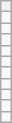<table class="wikitable">
<tr>
<th></th>
</tr>
<tr>
<td></td>
</tr>
<tr>
<td></td>
</tr>
<tr>
<td></td>
</tr>
<tr>
<td></td>
</tr>
<tr>
<td></td>
</tr>
<tr>
<td></td>
</tr>
<tr>
<td></td>
</tr>
<tr>
<td></td>
</tr>
<tr>
<td></td>
</tr>
<tr>
<td></td>
</tr>
</table>
